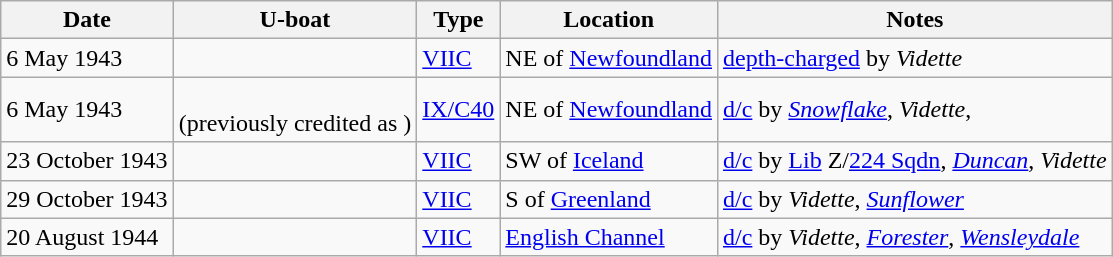<table class="wikitable">
<tr>
<th>Date</th>
<th>U-boat</th>
<th>Type</th>
<th>Location</th>
<th>Notes</th>
</tr>
<tr>
<td>6 May 1943</td>
<td></td>
<td><a href='#'>VIIC</a></td>
<td>NE of <a href='#'>Newfoundland</a><br> </td>
<td><a href='#'>depth-charged</a> by <em>Vidette</em> </td>
</tr>
<tr>
<td>6 May 1943</td>
<td><br>(previously credited as )</td>
<td><a href='#'>IX/C40</a></td>
<td>NE of <a href='#'>Newfoundland</a><br> </td>
<td><a href='#'>d/c</a> by <a href='#'><em>Snowflake</em></a>, <em>Vidette</em>,</td>
</tr>
<tr>
<td>23 October 1943</td>
<td></td>
<td><a href='#'>VIIC</a></td>
<td>SW of <a href='#'>Iceland</a><br> </td>
<td><a href='#'>d/c</a> by <a href='#'>Lib</a> Z/<a href='#'>224 Sqdn</a>, <a href='#'><em>Duncan</em></a>, <em>Vidette</em></td>
</tr>
<tr>
<td>29 October 1943</td>
<td></td>
<td><a href='#'>VIIC</a></td>
<td>S of <a href='#'>Greenland</a><br> </td>
<td><a href='#'>d/c</a> by <em>Vidette</em>, <a href='#'><em>Sunflower</em></a></td>
</tr>
<tr>
<td>20 August 1944</td>
<td></td>
<td><a href='#'>VIIC</a></td>
<td><a href='#'>English Channel</a><br> </td>
<td><a href='#'>d/c</a> by <em>Vidette</em>, <a href='#'><em>Forester</em></a>, <a href='#'><em>Wensleydale</em></a></td>
</tr>
</table>
